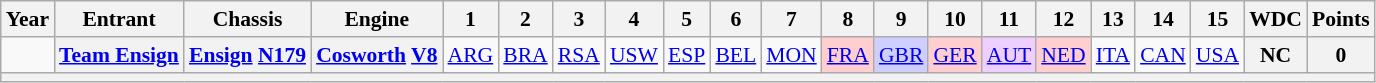<table class="wikitable" style="text-align:center; font-size:90%">
<tr>
<th>Year</th>
<th>Entrant</th>
<th>Chassis</th>
<th>Engine</th>
<th>1</th>
<th>2</th>
<th>3</th>
<th>4</th>
<th>5</th>
<th>6</th>
<th>7</th>
<th>8</th>
<th>9</th>
<th>10</th>
<th>11</th>
<th>12</th>
<th>13</th>
<th>14</th>
<th>15</th>
<th>WDC</th>
<th>Points</th>
</tr>
<tr>
<td></td>
<th><a href='#'>Team Ensign</a></th>
<th><a href='#'>Ensign</a> <a href='#'>N179</a></th>
<th><a href='#'>Cosworth</a> <a href='#'>V8</a></th>
<td><a href='#'>ARG</a></td>
<td><a href='#'>BRA</a></td>
<td><a href='#'>RSA</a></td>
<td><a href='#'>USW</a></td>
<td><a href='#'>ESP</a></td>
<td><a href='#'>BEL</a></td>
<td><a href='#'>MON</a></td>
<td style="background:#FFCFCF;"><a href='#'>FRA</a><br></td>
<td style="background:#CFCFFF;"><a href='#'>GBR</a><br></td>
<td style="background:#FFCFCF;"><a href='#'>GER</a><br></td>
<td style="background:#EFCFFF;"><a href='#'>AUT</a><br></td>
<td style="background:#FFCFCF;"><a href='#'>NED</a><br></td>
<td><a href='#'>ITA</a></td>
<td><a href='#'>CAN</a></td>
<td><a href='#'>USA</a></td>
<th>NC</th>
<th>0</th>
</tr>
<tr>
<th colspan="21"></th>
</tr>
</table>
